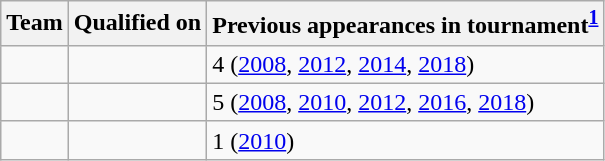<table class="wikitable sortable">
<tr>
<th>Team</th>
<th>Qualified on</th>
<th data-sort-type="number">Previous appearances in tournament<sup><strong><a href='#'>1</a></strong></sup></th>
</tr>
<tr>
<td></td>
<td></td>
<td>4 (<a href='#'>2008</a>, <a href='#'>2012</a>, <a href='#'>2014</a>, <a href='#'>2018</a>)</td>
</tr>
<tr>
<td></td>
<td></td>
<td>5 (<a href='#'>2008</a>, <a href='#'>2010</a>, <a href='#'>2012</a>, <a href='#'>2016</a>, <a href='#'>2018</a>)</td>
</tr>
<tr>
<td></td>
<td></td>
<td>1 (<a href='#'>2010</a>)</td>
</tr>
</table>
